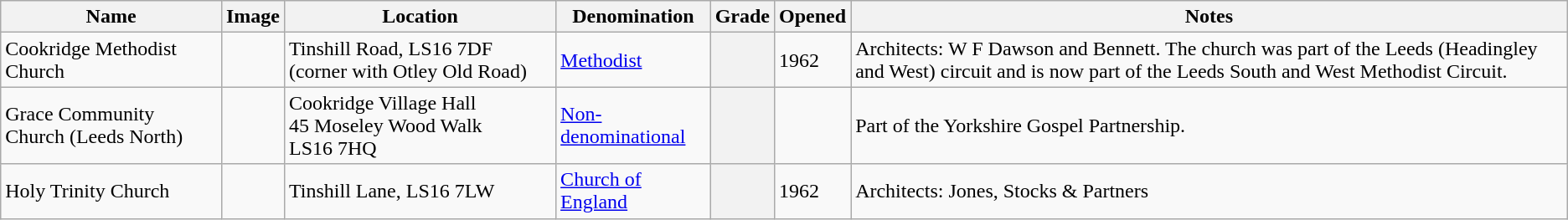<table class="wikitable sortable">
<tr>
<th>Name</th>
<th class="unsortable">Image</th>
<th>Location</th>
<th>Denomination</th>
<th>Grade</th>
<th>Opened</th>
<th class="unsortable">Notes</th>
</tr>
<tr>
<td>Cookridge Methodist Church </td>
<td></td>
<td>Tinshill Road, LS16 7DF (corner with Otley Old Road)</td>
<td><a href='#'>Methodist</a></td>
<th></th>
<td>1962</td>
<td>Architects: W F Dawson and Bennett. The church was part of the Leeds (Headingley and West) circuit  and is now part of the Leeds South and West Methodist Circuit.</td>
</tr>
<tr>
<td>Grace Community Church (Leeds North) </td>
<td></td>
<td>Cookridge Village Hall<br>45 Moseley Wood Walk<br>LS16 7HQ</td>
<td><a href='#'>Non-denominational</a></td>
<th></th>
<td></td>
<td>Part of the Yorkshire Gospel Partnership.</td>
</tr>
<tr>
<td>Holy Trinity Church </td>
<td></td>
<td>Tinshill Lane, LS16 7LW</td>
<td><a href='#'>Church of England</a></td>
<th></th>
<td>1962</td>
<td>Architects: Jones, Stocks & Partners</td>
</tr>
</table>
